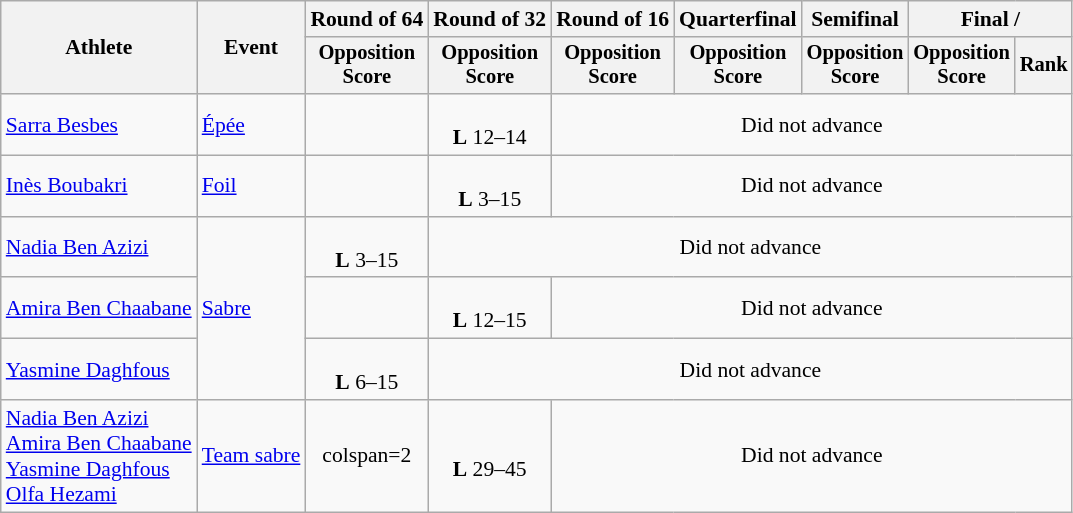<table class="wikitable" style="font-size:90%">
<tr>
<th rowspan="2">Athlete</th>
<th rowspan="2">Event</th>
<th>Round of 64</th>
<th>Round of 32</th>
<th>Round of 16</th>
<th>Quarterfinal</th>
<th>Semifinal</th>
<th colspan=2>Final / </th>
</tr>
<tr style="font-size:95%">
<th>Opposition <br> Score</th>
<th>Opposition <br> Score</th>
<th>Opposition <br> Score</th>
<th>Opposition <br> Score</th>
<th>Opposition <br> Score</th>
<th>Opposition <br> Score</th>
<th>Rank</th>
</tr>
<tr align=center>
<td align=left><a href='#'>Sarra Besbes</a></td>
<td align=left><a href='#'>Épée</a></td>
<td></td>
<td><br><strong>L</strong> 12–14</td>
<td colspan=5>Did not advance</td>
</tr>
<tr align=center>
<td align=left><a href='#'>Inès Boubakri</a></td>
<td align=left><a href='#'>Foil</a></td>
<td></td>
<td><br><strong>L</strong> 3–15</td>
<td colspan=5>Did not advance</td>
</tr>
<tr align=center>
<td align=left><a href='#'>Nadia Ben Azizi</a></td>
<td align=left rowspan=3><a href='#'>Sabre</a></td>
<td><br><strong>L</strong> 3–15</td>
<td colspan=6>Did not advance</td>
</tr>
<tr align=center>
<td align=left><a href='#'>Amira Ben Chaabane</a></td>
<td></td>
<td><br><strong>L</strong> 12–15</td>
<td colspan=5>Did not advance</td>
</tr>
<tr align=center>
<td align=left><a href='#'>Yasmine Daghfous</a></td>
<td><br><strong>L</strong> 6–15</td>
<td colspan=6>Did not advance</td>
</tr>
<tr align=center>
<td align=left><a href='#'>Nadia Ben Azizi</a><br><a href='#'>Amira Ben Chaabane</a><br><a href='#'>Yasmine Daghfous</a><br><a href='#'>Olfa Hezami</a></td>
<td align=left><a href='#'>Team sabre</a></td>
<td>colspan=2</td>
<td><br><strong>L</strong> 29–45</td>
<td colspan=5>Did not advance</td>
</tr>
</table>
